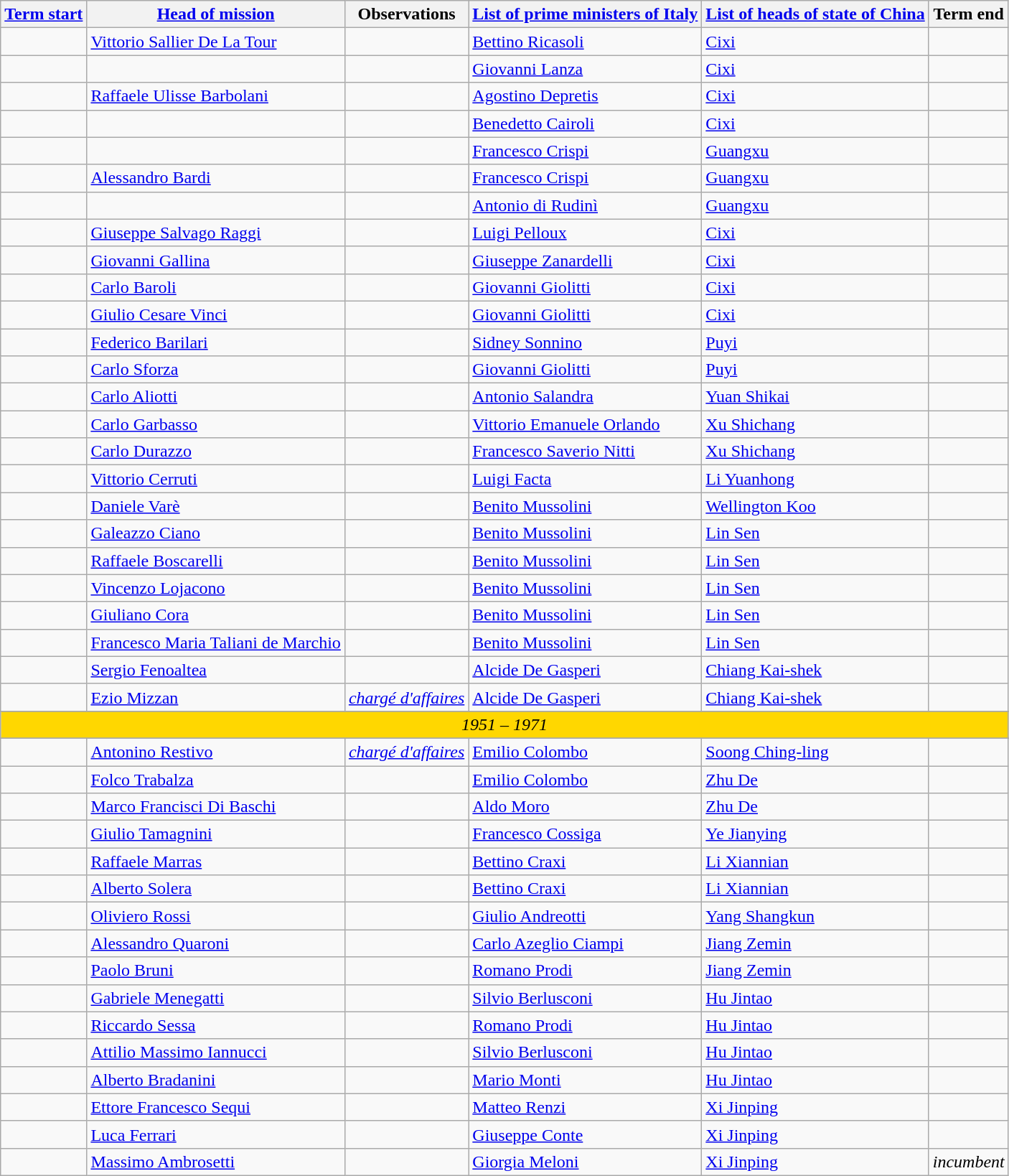<table class="wikitable sortable">
<tr>
<th><a href='#'>Term start</a></th>
<th><a href='#'>Head of mission</a></th>
<th>Observations</th>
<th><a href='#'>List of prime ministers of Italy</a></th>
<th><a href='#'>List of heads of state of China</a></th>
<th>Term end</th>
</tr>
<tr>
<td></td>
<td><a href='#'>Vittorio Sallier De La Tour</a></td>
<td></td>
<td><a href='#'>Bettino Ricasoli</a></td>
<td><a href='#'>Cixi</a></td>
<td></td>
</tr>
<tr>
<td></td>
<td></td>
<td></td>
<td><a href='#'>Giovanni Lanza</a></td>
<td><a href='#'>Cixi</a></td>
<td></td>
</tr>
<tr>
<td></td>
<td><a href='#'>Raffaele Ulisse Barbolani</a></td>
<td></td>
<td><a href='#'>Agostino Depretis</a></td>
<td><a href='#'>Cixi</a></td>
<td></td>
</tr>
<tr>
<td></td>
<td></td>
<td></td>
<td><a href='#'>Benedetto Cairoli</a></td>
<td><a href='#'>Cixi</a></td>
<td></td>
</tr>
<tr>
<td></td>
<td></td>
<td></td>
<td><a href='#'>Francesco Crispi</a></td>
<td><a href='#'>Guangxu</a></td>
<td></td>
</tr>
<tr>
<td></td>
<td><a href='#'>Alessandro Bardi</a></td>
<td></td>
<td><a href='#'>Francesco Crispi</a></td>
<td><a href='#'>Guangxu</a></td>
<td></td>
</tr>
<tr>
<td></td>
<td></td>
<td></td>
<td><a href='#'>Antonio di Rudinì</a></td>
<td><a href='#'>Guangxu</a></td>
<td></td>
</tr>
<tr>
<td></td>
<td><a href='#'>Giuseppe Salvago Raggi</a></td>
<td></td>
<td><a href='#'>Luigi Pelloux</a></td>
<td><a href='#'>Cixi</a></td>
<td></td>
</tr>
<tr>
<td></td>
<td><a href='#'>Giovanni Gallina</a></td>
<td></td>
<td><a href='#'>Giuseppe Zanardelli</a></td>
<td><a href='#'>Cixi</a></td>
<td></td>
</tr>
<tr>
<td></td>
<td><a href='#'>Carlo Baroli</a></td>
<td></td>
<td><a href='#'>Giovanni Giolitti</a></td>
<td><a href='#'>Cixi</a></td>
<td></td>
</tr>
<tr>
<td></td>
<td><a href='#'>Giulio Cesare Vinci</a></td>
<td></td>
<td><a href='#'>Giovanni Giolitti</a></td>
<td><a href='#'>Cixi</a></td>
<td></td>
</tr>
<tr>
<td></td>
<td><a href='#'>Federico Barilari</a></td>
<td></td>
<td><a href='#'>Sidney Sonnino</a></td>
<td><a href='#'>Puyi</a></td>
<td></td>
</tr>
<tr>
<td></td>
<td><a href='#'>Carlo Sforza</a></td>
<td></td>
<td><a href='#'>Giovanni Giolitti</a></td>
<td><a href='#'>Puyi</a></td>
<td></td>
</tr>
<tr>
<td></td>
<td><a href='#'>Carlo Aliotti</a></td>
<td></td>
<td><a href='#'>Antonio Salandra</a></td>
<td><a href='#'>Yuan Shikai</a></td>
<td></td>
</tr>
<tr>
<td></td>
<td><a href='#'>Carlo Garbasso</a></td>
<td></td>
<td><a href='#'>Vittorio Emanuele Orlando</a></td>
<td><a href='#'>Xu Shichang</a></td>
<td></td>
</tr>
<tr>
<td></td>
<td><a href='#'>Carlo Durazzo</a></td>
<td></td>
<td><a href='#'>Francesco Saverio Nitti</a></td>
<td><a href='#'>Xu Shichang</a></td>
<td></td>
</tr>
<tr>
<td></td>
<td><a href='#'>Vittorio Cerruti</a></td>
<td></td>
<td><a href='#'>Luigi Facta</a></td>
<td><a href='#'>Li Yuanhong</a></td>
<td></td>
</tr>
<tr>
<td></td>
<td><a href='#'>Daniele Varè</a></td>
<td></td>
<td><a href='#'>Benito Mussolini</a></td>
<td><a href='#'>Wellington Koo</a></td>
<td></td>
</tr>
<tr>
<td></td>
<td><a href='#'>Galeazzo Ciano</a></td>
<td></td>
<td><a href='#'>Benito Mussolini</a></td>
<td><a href='#'>Lin Sen</a></td>
<td></td>
</tr>
<tr>
<td></td>
<td><a href='#'>Raffaele Boscarelli</a></td>
<td></td>
<td><a href='#'>Benito Mussolini</a></td>
<td><a href='#'>Lin Sen</a></td>
<td></td>
</tr>
<tr>
<td></td>
<td><a href='#'>Vincenzo Lojacono</a></td>
<td></td>
<td><a href='#'>Benito Mussolini</a></td>
<td><a href='#'>Lin Sen</a></td>
<td></td>
</tr>
<tr>
<td></td>
<td><a href='#'>Giuliano Cora</a></td>
<td></td>
<td><a href='#'>Benito Mussolini</a></td>
<td><a href='#'>Lin Sen</a></td>
<td></td>
</tr>
<tr>
<td></td>
<td><a href='#'>Francesco Maria Taliani de Marchio</a></td>
<td></td>
<td><a href='#'>Benito Mussolini</a></td>
<td><a href='#'>Lin Sen</a></td>
<td></td>
</tr>
<tr>
<td></td>
<td><a href='#'>Sergio Fenoaltea</a></td>
<td></td>
<td><a href='#'>Alcide De Gasperi</a></td>
<td><a href='#'>Chiang Kai-shek</a></td>
<td></td>
</tr>
<tr>
<td></td>
<td><a href='#'>Ezio Mizzan</a></td>
<td><em><a href='#'>chargé d'affaires</a></em></td>
<td><a href='#'>Alcide De Gasperi</a></td>
<td><a href='#'>Chiang Kai-shek</a></td>
<td></td>
</tr>
<tr>
</tr>
<tr bgcolor=Gold>
<td colspan=10; align="center"><em>1951 – 1971</em></td>
</tr>
<tr>
</tr>
<tr>
<td></td>
<td><a href='#'>Antonino Restivo</a></td>
<td><em><a href='#'>chargé d'affaires</a></em></td>
<td><a href='#'>Emilio Colombo</a></td>
<td><a href='#'>Soong Ching-ling</a></td>
<td></td>
</tr>
<tr>
<td></td>
<td><a href='#'>Folco Trabalza</a></td>
<td></td>
<td><a href='#'>Emilio Colombo</a></td>
<td><a href='#'>Zhu De</a></td>
<td></td>
</tr>
<tr>
<td></td>
<td><a href='#'>Marco Francisci Di Baschi</a></td>
<td></td>
<td><a href='#'>Aldo Moro</a></td>
<td><a href='#'>Zhu De</a></td>
<td></td>
</tr>
<tr>
<td></td>
<td><a href='#'>Giulio Tamagnini</a></td>
<td></td>
<td><a href='#'>Francesco Cossiga</a></td>
<td><a href='#'>Ye Jianying</a></td>
<td></td>
</tr>
<tr>
<td></td>
<td><a href='#'>Raffaele Marras</a></td>
<td></td>
<td><a href='#'>Bettino Craxi</a></td>
<td><a href='#'>Li Xiannian</a></td>
<td></td>
</tr>
<tr>
<td></td>
<td><a href='#'>Alberto Solera</a></td>
<td></td>
<td><a href='#'>Bettino Craxi</a></td>
<td><a href='#'>Li Xiannian</a></td>
<td></td>
</tr>
<tr>
<td></td>
<td><a href='#'>Oliviero Rossi</a></td>
<td></td>
<td><a href='#'>Giulio Andreotti</a></td>
<td><a href='#'>Yang Shangkun</a></td>
<td></td>
</tr>
<tr>
<td></td>
<td><a href='#'>Alessandro Quaroni</a></td>
<td></td>
<td><a href='#'>Carlo Azeglio Ciampi</a></td>
<td><a href='#'>Jiang Zemin</a></td>
<td></td>
</tr>
<tr>
<td></td>
<td><a href='#'>Paolo Bruni</a></td>
<td></td>
<td><a href='#'>Romano Prodi</a></td>
<td><a href='#'>Jiang Zemin</a></td>
<td></td>
</tr>
<tr>
<td></td>
<td><a href='#'>Gabriele Menegatti</a></td>
<td></td>
<td><a href='#'>Silvio Berlusconi</a></td>
<td><a href='#'>Hu Jintao</a></td>
<td></td>
</tr>
<tr>
<td></td>
<td><a href='#'>Riccardo Sessa</a></td>
<td></td>
<td><a href='#'>Romano Prodi</a></td>
<td><a href='#'>Hu Jintao</a></td>
<td></td>
</tr>
<tr>
<td></td>
<td><a href='#'>Attilio Massimo Iannucci</a></td>
<td></td>
<td><a href='#'>Silvio Berlusconi</a></td>
<td><a href='#'>Hu Jintao</a></td>
<td></td>
</tr>
<tr>
<td></td>
<td><a href='#'>Alberto Bradanini</a></td>
<td></td>
<td><a href='#'>Mario Monti</a></td>
<td><a href='#'>Hu Jintao</a></td>
<td></td>
</tr>
<tr>
<td></td>
<td><a href='#'>Ettore Francesco Sequi</a></td>
<td></td>
<td><a href='#'>Matteo Renzi</a></td>
<td><a href='#'>Xi Jinping</a></td>
<td></td>
</tr>
<tr>
<td></td>
<td><a href='#'>Luca Ferrari</a></td>
<td></td>
<td><a href='#'>Giuseppe Conte</a></td>
<td><a href='#'>Xi Jinping</a></td>
<td></td>
</tr>
<tr>
<td></td>
<td><a href='#'>Massimo Ambrosetti</a></td>
<td></td>
<td><a href='#'>Giorgia Meloni</a></td>
<td><a href='#'>Xi Jinping</a></td>
<td><em>incumbent</em></td>
</tr>
</table>
